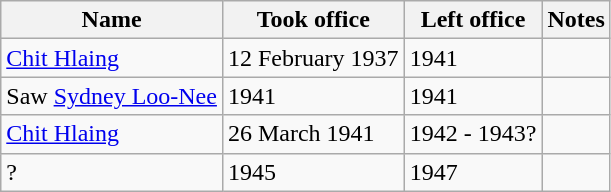<table class="wikitable">
<tr>
<th>Name</th>
<th>Took office</th>
<th>Left office</th>
<th>Notes</th>
</tr>
<tr>
<td><a href='#'>Chit Hlaing</a></td>
<td>12 February 1937</td>
<td>1941</td>
<td></td>
</tr>
<tr>
<td>Saw <a href='#'>Sydney Loo-Nee</a></td>
<td>1941</td>
<td>1941</td>
<td></td>
</tr>
<tr>
<td><a href='#'>Chit Hlaing</a></td>
<td>26 March 1941</td>
<td>1942 - 1943?</td>
<td></td>
</tr>
<tr>
<td>?</td>
<td>1945</td>
<td>1947</td>
<td></td>
</tr>
</table>
